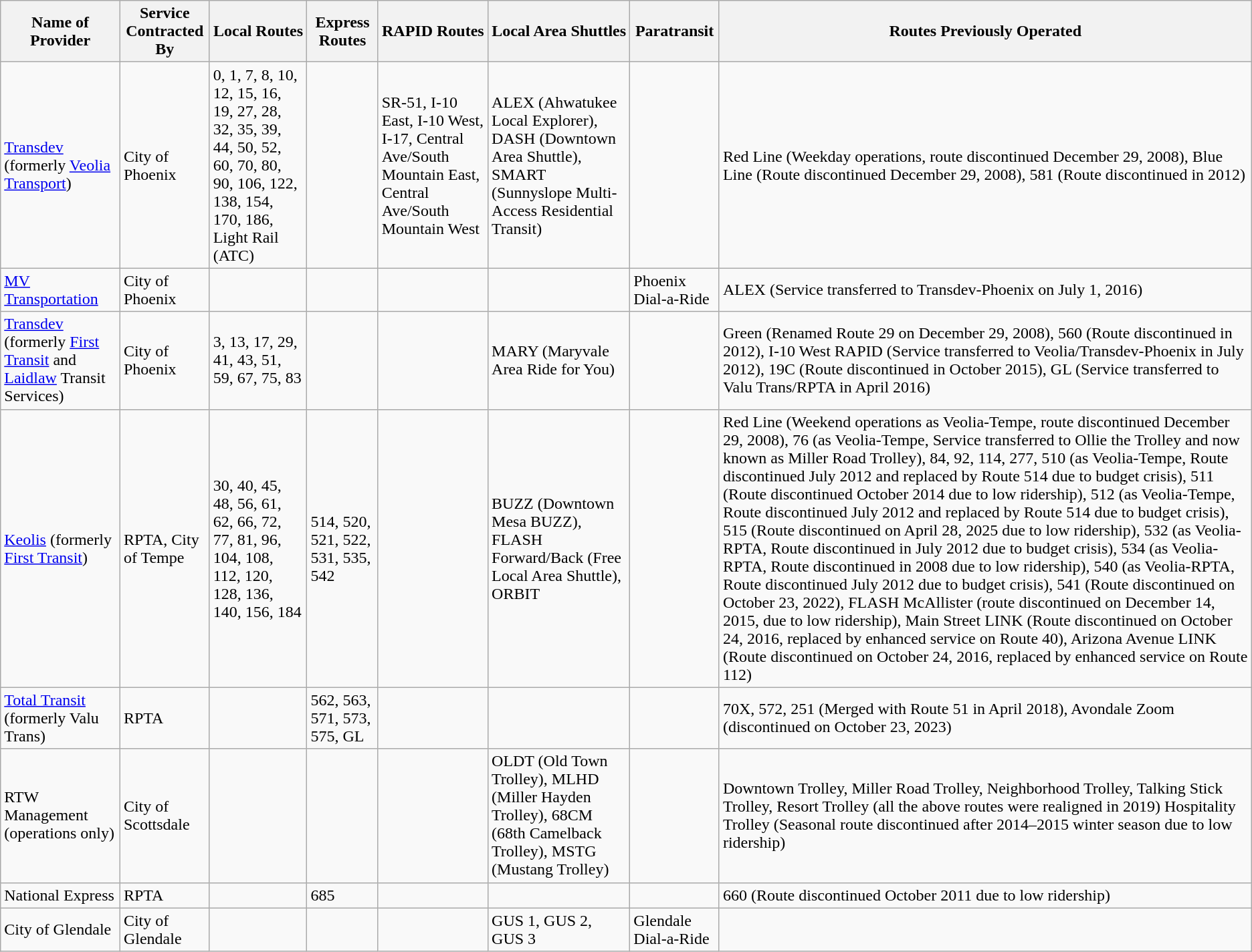<table class=wikitable>
<tr>
<th>Name of Provider</th>
<th>Service Contracted By</th>
<th>Local Routes</th>
<th>Express Routes</th>
<th>RAPID Routes</th>
<th>Local Area Shuttles</th>
<th>Paratransit</th>
<th>Routes Previously Operated</th>
</tr>
<tr>
<td><a href='#'>Transdev</a> (formerly <a href='#'>Veolia Transport</a>)</td>
<td>City of Phoenix</td>
<td>0, 1, 7, 8, 10, 12, 15, 16, 19, 27, 28, 32, 35, 39, 44, 50, 52, 60, 70, 80, 90, 106, 122, 138, 154, 170, 186, Light Rail (ATC)</td>
<td></td>
<td>SR-51, I-10 East, I-10 West, I-17, Central Ave/South Mountain East, Central Ave/South Mountain West</td>
<td>ALEX (Ahwatukee Local Explorer), DASH (Downtown Area Shuttle), SMART (Sunnyslope Multi-Access Residential Transit)</td>
<td></td>
<td>Red Line (Weekday operations, route discontinued December 29, 2008), Blue Line (Route discontinued December 29, 2008), 581 (Route discontinued in 2012)</td>
</tr>
<tr>
<td><a href='#'>MV Transportation</a></td>
<td>City of Phoenix</td>
<td></td>
<td></td>
<td></td>
<td></td>
<td>Phoenix Dial-a-Ride</td>
<td>ALEX (Service transferred to Transdev-Phoenix on July 1, 2016)</td>
</tr>
<tr>
<td><a href='#'>Transdev</a> (formerly <a href='#'>First Transit</a> and <a href='#'>Laidlaw</a> Transit Services)</td>
<td>City of Phoenix</td>
<td>3, 13, 17, 29, 41, 43, 51, 59, 67, 75, 83</td>
<td></td>
<td></td>
<td>MARY (Maryvale Area Ride for You)</td>
<td></td>
<td>Green (Renamed Route 29 on December 29, 2008), 560 (Route discontinued in 2012), I-10 West RAPID (Service transferred to Veolia/Transdev-Phoenix in July 2012), 19C (Route discontinued in October 2015), GL (Service transferred to Valu Trans/RPTA in April 2016)</td>
</tr>
<tr>
<td><a href='#'>Keolis</a> (formerly <a href='#'>First Transit</a>)</td>
<td>RPTA, City of Tempe</td>
<td>30, 40, 45, 48, 56, 61, 62, 66, 72, 77, 81, 96, 104, 108, 112, 120, 128, 136, 140, 156, 184</td>
<td>514, 520, 521, 522, 531, 535, 542</td>
<td></td>
<td>BUZZ (Downtown Mesa BUZZ), FLASH Forward/Back (Free Local Area Shuttle), ORBIT</td>
<td></td>
<td>Red Line (Weekend operations as Veolia-Tempe, route discontinued December 29, 2008), 76 (as Veolia-Tempe, Service transferred to Ollie the Trolley and now known as Miller Road Trolley), 84, 92, 114, 277, 510 (as Veolia-Tempe, Route discontinued July 2012 and replaced by Route 514 due to budget crisis), 511 (Route discontinued October 2014 due to low ridership), 512 (as Veolia-Tempe, Route discontinued July 2012 and replaced by Route 514 due to budget crisis), 515 (Route discontinued on April 28, 2025 due to low ridership), 532 (as Veolia-RPTA, Route discontinued in July 2012 due to budget crisis), 534 (as Veolia-RPTA, Route discontinued in 2008 due to low ridership), 540 (as Veolia-RPTA, Route discontinued July 2012 due to budget crisis), 541 (Route discontinued on October 23, 2022), FLASH McAllister (route discontinued on December 14, 2015, due to low ridership), Main Street LINK (Route discontinued on October 24, 2016, replaced by enhanced service on Route 40), Arizona Avenue LINK (Route discontinued on October 24, 2016, replaced by enhanced service on Route 112)</td>
</tr>
<tr>
<td><a href='#'>Total Transit</a> (formerly Valu Trans)</td>
<td>RPTA</td>
<td></td>
<td>562, 563, 571, 573, 575, GL</td>
<td></td>
<td></td>
<td></td>
<td>70X, 572, 251 (Merged with Route 51 in April 2018), Avondale Zoom (discontinued on October 23, 2023)</td>
</tr>
<tr>
<td>RTW Management (operations only)</td>
<td>City of Scottsdale</td>
<td></td>
<td></td>
<td></td>
<td>OLDT (Old Town Trolley), MLHD (Miller Hayden Trolley), 68CM (68th Camelback Trolley), MSTG (Mustang Trolley)</td>
<td></td>
<td>Downtown Trolley, Miller Road Trolley, Neighborhood Trolley, Talking Stick Trolley, Resort Trolley (all the above routes were realigned in 2019) Hospitality Trolley (Seasonal route discontinued after 2014–2015 winter season due to low ridership)</td>
</tr>
<tr>
<td>National Express</td>
<td>RPTA</td>
<td></td>
<td>685</td>
<td></td>
<td></td>
<td></td>
<td>660 (Route discontinued October 2011 due to low ridership)</td>
</tr>
<tr>
<td>City of Glendale</td>
<td>City of Glendale</td>
<td></td>
<td></td>
<td></td>
<td>GUS 1, GUS 2, GUS 3</td>
<td>Glendale Dial-a-Ride</td>
<td></td>
</tr>
</table>
